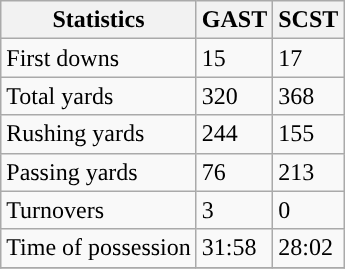<table class="wikitable">
<tr>
<th>Statistics</th>
<th>GAST</th>
<th>SCST</th>
</tr>
<tr>
<td>First downs</td>
<td>15</td>
<td>17</td>
</tr>
<tr>
<td>Total yards</td>
<td>320</td>
<td>368</td>
</tr>
<tr>
<td>Rushing yards</td>
<td>244</td>
<td>155</td>
</tr>
<tr>
<td>Passing yards</td>
<td>76</td>
<td>213</td>
</tr>
<tr>
<td>Turnovers</td>
<td>3</td>
<td>0</td>
</tr>
<tr>
<td>Time of possession</td>
<td>31:58</td>
<td>28:02</td>
</tr>
<tr>
</tr>
</table>
